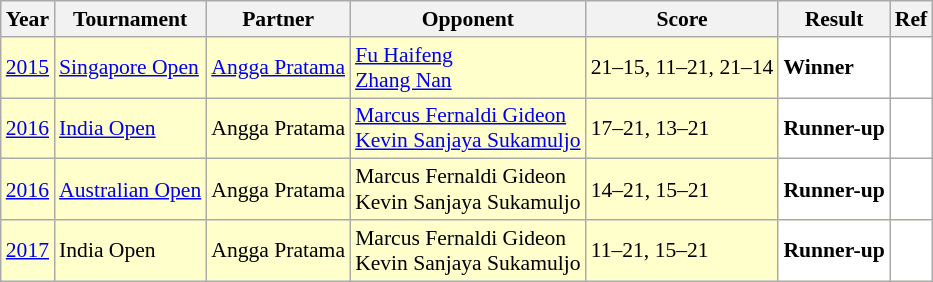<table class="sortable wikitable" style="font-size: 90%">
<tr>
<th>Year</th>
<th>Tournament</th>
<th>Partner</th>
<th>Opponent</th>
<th>Score</th>
<th>Result</th>
<th>Ref</th>
</tr>
<tr style="background:#FFFFCC">
<td align="center"><a href='#'>2015</a></td>
<td align="left"><a href='#'>Singapore Open</a></td>
<td align="left"> <a href='#'>Angga Pratama</a></td>
<td align="left"> <a href='#'>Fu Haifeng</a><br> <a href='#'>Zhang Nan</a></td>
<td align="left">21–15, 11–21, 21–14</td>
<td style="text-align:left; background:white"> <strong>Winner</strong></td>
<td style="text-align:center; background:white"></td>
</tr>
<tr style="background:#FFFFCC">
<td align="center"><a href='#'>2016</a></td>
<td align="left"><a href='#'>India Open</a></td>
<td align="left"> Angga Pratama</td>
<td align="left"> <a href='#'>Marcus Fernaldi Gideon</a><br> <a href='#'>Kevin Sanjaya Sukamuljo</a></td>
<td align="left">17–21, 13–21</td>
<td style="text-align: left; background:white"> <strong>Runner-up</strong></td>
<td style="text-align:center; background:white"></td>
</tr>
<tr style="background:#FFFFCC">
<td align="center"><a href='#'>2016</a></td>
<td align="left"><a href='#'>Australian Open</a></td>
<td align="left"> Angga Pratama</td>
<td align="left"> Marcus Fernaldi Gideon<br> Kevin Sanjaya Sukamuljo</td>
<td align="left">14–21, 15–21</td>
<td style="text-align: left; background:white"> <strong>Runner-up</strong></td>
<td style="text-align:center; background:white"></td>
</tr>
<tr style="background:#FFFFCC">
<td align="center"><a href='#'>2017</a></td>
<td align="left">India Open</td>
<td align="left"> Angga Pratama</td>
<td align="left"> Marcus Fernaldi Gideon<br> Kevin Sanjaya Sukamuljo</td>
<td align="left">11–21, 15–21</td>
<td style="text-align: left; background:white"> <strong>Runner-up</strong></td>
<td style="text-align:center; background:white"></td>
</tr>
</table>
